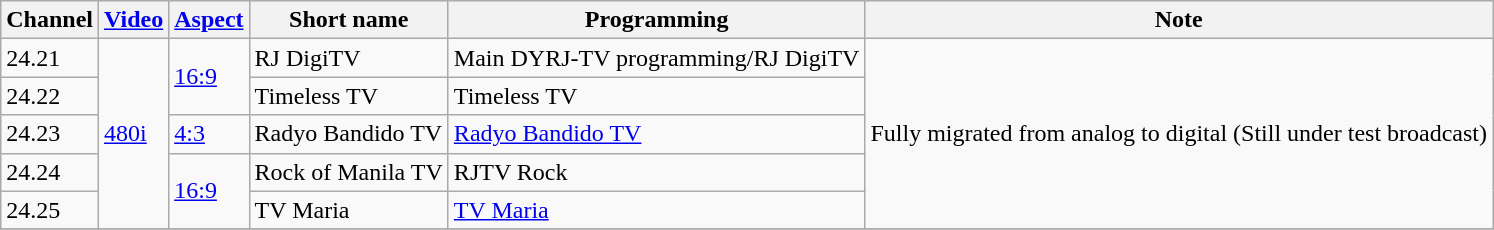<table class="wikitable">
<tr>
<th>Channel</th>
<th><a href='#'>Video</a></th>
<th><a href='#'>Aspect</a></th>
<th>Short name</th>
<th>Programming</th>
<th>Note</th>
</tr>
<tr>
<td>24.21</td>
<td rowspan="5"><a href='#'>480i</a></td>
<td rowspan="2"><a href='#'>16:9</a></td>
<td rowspan="1">RJ DigiTV</td>
<td rowspan="1">Main DYRJ-TV programming/RJ DigiTV</td>
<td rowspan="5">Fully migrated from analog to digital (Still under test broadcast)</td>
</tr>
<tr>
<td>24.22</td>
<td>Timeless TV</td>
<td>Timeless TV</td>
</tr>
<tr>
<td>24.23</td>
<td rowspan="1"><a href='#'>4:3</a></td>
<td>Radyo Bandido TV</td>
<td><a href='#'>Radyo Bandido TV</a></td>
</tr>
<tr>
<td>24.24</td>
<td rowspan="2"><a href='#'>16:9</a></td>
<td>Rock of Manila TV</td>
<td>RJTV Rock</td>
</tr>
<tr>
<td>24.25</td>
<td>TV Maria</td>
<td><a href='#'>TV Maria</a></td>
</tr>
<tr>
</tr>
</table>
